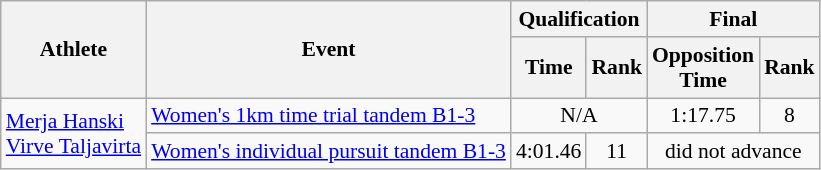<table class=wikitable style="font-size:90%">
<tr>
<th rowspan="2">Athlete</th>
<th rowspan="2">Event</th>
<th colspan="2">Qualification</th>
<th colspan="2">Final</th>
</tr>
<tr>
<th>Time</th>
<th>Rank</th>
<th>Opposition<br>Time</th>
<th>Rank</th>
</tr>
<tr>
<td rowspan="2"><a href='#'>Merja Hanski</a><br> <a href='#'>Virve Taljavirta</a></td>
<td><a href='#'>Women's 1km time trial tandem B1-3</a></td>
<td align="center" colspan="2">N/A</td>
<td align="center">1:17.75</td>
<td align="center">8</td>
</tr>
<tr>
<td><a href='#'>Women's individual pursuit tandem B1-3</a></td>
<td align="center">4:01.46</td>
<td align="center">11</td>
<td align="center" colspan="4">did not advance</td>
</tr>
</table>
